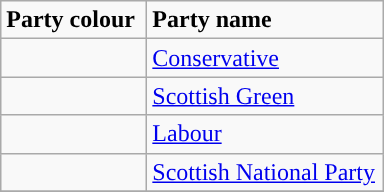<table class="wikitable">
<tr>
<td width="90"><strong>Party colour</strong></td>
<td width="150"><strong>Party name</strong></td>
</tr>
<tr>
<td style="color:inherit;background:"></td>
<td><a href='#'>Conservative</a></td>
</tr>
<tr>
<td style="color:inherit;background:"></td>
<td><a href='#'>Scottish Green</a></td>
</tr>
<tr>
<td style="color:inherit;background:"></td>
<td><a href='#'>Labour</a></td>
</tr>
<tr>
<td style="color:inherit;background:"></td>
<td><a href='#'>Scottish National Party</a></td>
</tr>
<tr>
</tr>
</table>
